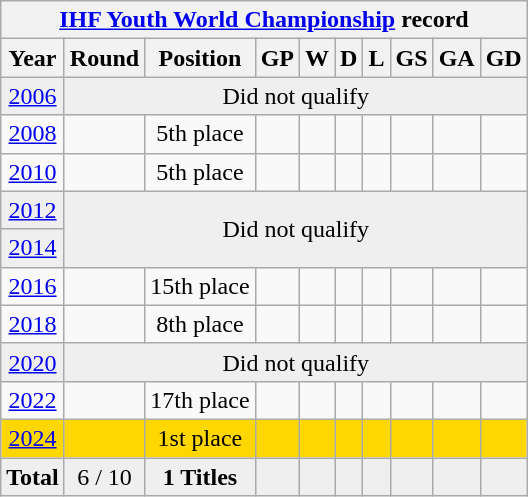<table class="wikitable" style="text-align: center;">
<tr>
<th colspan=10><a href='#'>IHF Youth World Championship</a> record</th>
</tr>
<tr>
<th>Year</th>
<th>Round</th>
<th>Position</th>
<th>GP</th>
<th>W</th>
<th>D</th>
<th>L</th>
<th>GS</th>
<th>GA</th>
<th>GD</th>
</tr>
<tr bgcolor="efefef">
<td> <a href='#'>2006</a></td>
<td colspan=10>Did not qualify</td>
</tr>
<tr>
<td> <a href='#'>2008</a></td>
<td></td>
<td>5th place</td>
<td></td>
<td></td>
<td></td>
<td></td>
<td></td>
<td></td>
<td></td>
</tr>
<tr>
<td> <a href='#'>2010</a></td>
<td></td>
<td>5th place</td>
<td></td>
<td></td>
<td></td>
<td></td>
<td></td>
<td></td>
<td></td>
</tr>
<tr bgcolor="efefef">
<td> <a href='#'>2012</a></td>
<td colspan=10 rowspan=2>Did not qualify</td>
</tr>
<tr bgcolor="efefef">
<td> <a href='#'>2014</a></td>
</tr>
<tr>
<td> <a href='#'>2016</a></td>
<td></td>
<td>15th place</td>
<td></td>
<td></td>
<td></td>
<td></td>
<td></td>
<td></td>
<td></td>
</tr>
<tr>
<td> <a href='#'>2018</a></td>
<td></td>
<td>8th place</td>
<td></td>
<td></td>
<td></td>
<td></td>
<td></td>
<td></td>
<td></td>
</tr>
<tr bgcolor= "efefef">
<td> <a href='#'>2020</a></td>
<td colspan=10>Did not qualify</td>
</tr>
<tr>
<td> <a href='#'>2022</a></td>
<td></td>
<td>17th place</td>
<td></td>
<td></td>
<td></td>
<td></td>
<td></td>
<td></td>
<td></td>
</tr>
<tr bgcolor=gold>
<td> <a href='#'>2024</a></td>
<td></td>
<td>1st place</td>
<td></td>
<td></td>
<td></td>
<td></td>
<td></td>
<td></td>
<td></td>
</tr>
<tr bgcolor= "efefef">
<td><strong>Total</strong></td>
<td>6 / 10</td>
<td><strong>1 Titles</strong></td>
<td></td>
<td></td>
<td></td>
<td></td>
<td></td>
<td></td>
<td></td>
</tr>
</table>
